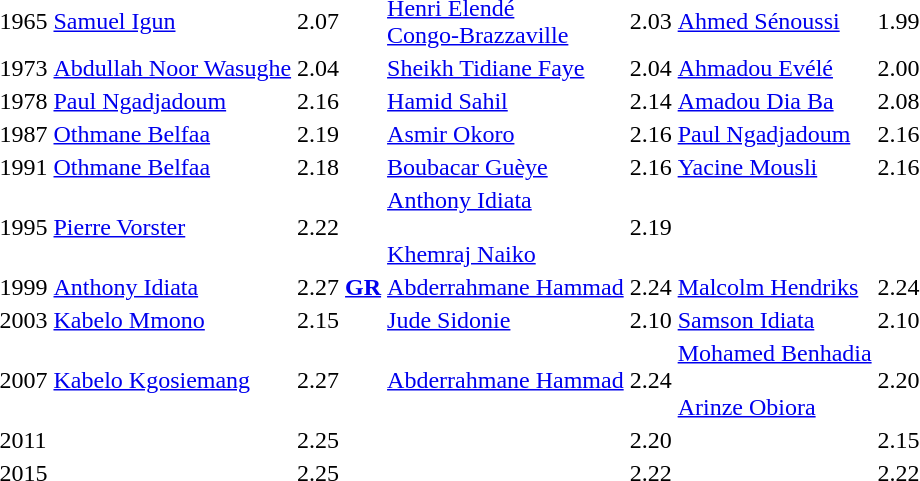<table>
<tr>
<td>1965</td>
<td><a href='#'>Samuel Igun</a><br> </td>
<td>2.07</td>
<td><a href='#'>Henri Elendé</a><br> <a href='#'>Congo-Brazzaville</a></td>
<td>2.03</td>
<td><a href='#'>Ahmed Sénoussi</a><br> </td>
<td>1.99</td>
</tr>
<tr>
<td>1973</td>
<td><a href='#'>Abdullah Noor Wasughe</a><br> </td>
<td>2.04</td>
<td><a href='#'>Sheikh Tidiane Faye</a><br> </td>
<td>2.04</td>
<td><a href='#'>Ahmadou Evélé</a><br> </td>
<td>2.00</td>
</tr>
<tr>
<td>1978</td>
<td><a href='#'>Paul Ngadjadoum</a><br> </td>
<td>2.16</td>
<td><a href='#'>Hamid Sahil</a><br> </td>
<td>2.14</td>
<td><a href='#'>Amadou Dia Ba</a><br> </td>
<td>2.08</td>
</tr>
<tr>
<td>1987</td>
<td><a href='#'>Othmane Belfaa</a><br> </td>
<td>2.19</td>
<td><a href='#'>Asmir Okoro</a><br> </td>
<td>2.16</td>
<td><a href='#'>Paul Ngadjadoum</a><br> </td>
<td>2.16</td>
</tr>
<tr>
<td>1991</td>
<td><a href='#'>Othmane Belfaa</a><br> </td>
<td>2.18</td>
<td><a href='#'>Boubacar Guèye</a><br> </td>
<td>2.16</td>
<td><a href='#'>Yacine Mousli</a><br> </td>
<td>2.16</td>
</tr>
<tr>
<td>1995</td>
<td><a href='#'>Pierre Vorster</a><br> </td>
<td>2.22</td>
<td><a href='#'>Anthony Idiata</a><br><br> <a href='#'>Khemraj Naiko</a><br> </td>
<td>2.19</td>
<td></td>
<td></td>
</tr>
<tr>
<td>1999</td>
<td><a href='#'>Anthony Idiata</a><br> </td>
<td>2.27 <strong><a href='#'>GR</a></strong></td>
<td><a href='#'>Abderrahmane Hammad</a><br> </td>
<td>2.24</td>
<td><a href='#'>Malcolm Hendriks</a><br> </td>
<td>2.24</td>
</tr>
<tr>
<td>2003<br></td>
<td><a href='#'>Kabelo Mmono</a> <br> </td>
<td>2.15</td>
<td><a href='#'>Jude Sidonie</a> <br> </td>
<td>2.10</td>
<td><a href='#'>Samson Idiata</a> <br> </td>
<td>2.10</td>
</tr>
<tr>
<td>2007<br></td>
<td><a href='#'>Kabelo Kgosiemang</a> <br> </td>
<td>2.27</td>
<td><a href='#'>Abderrahmane Hammad</a> <br> </td>
<td>2.24</td>
<td><a href='#'>Mohamed Benhadia</a> <br> <br><a href='#'>Arinze Obiora</a> <br> </td>
<td>2.20</td>
</tr>
<tr>
<td>2011<br></td>
<td></td>
<td>2.25</td>
<td></td>
<td>2.20</td>
<td></td>
<td>2.15</td>
</tr>
<tr>
<td>2015</td>
<td></td>
<td>2.25</td>
<td></td>
<td>2.22</td>
<td></td>
<td>2.22</td>
</tr>
</table>
